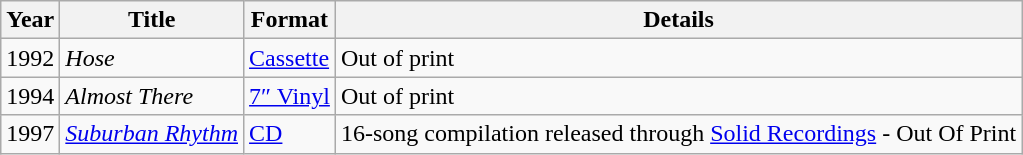<table class="wikitable">
<tr>
<th>Year</th>
<th>Title</th>
<th>Format</th>
<th>Details</th>
</tr>
<tr>
<td>1992</td>
<td><em>Hose</em></td>
<td><a href='#'>Cassette</a></td>
<td>Out of print</td>
</tr>
<tr>
<td>1994</td>
<td><em>Almost There</em></td>
<td><a href='#'>7″ Vinyl</a></td>
<td>Out of print</td>
</tr>
<tr>
<td>1997</td>
<td><em><a href='#'>Suburban Rhythm</a></em></td>
<td><a href='#'>CD</a></td>
<td>16-song compilation released through <a href='#'>Solid Recordings</a> - Out Of Print</td>
</tr>
</table>
